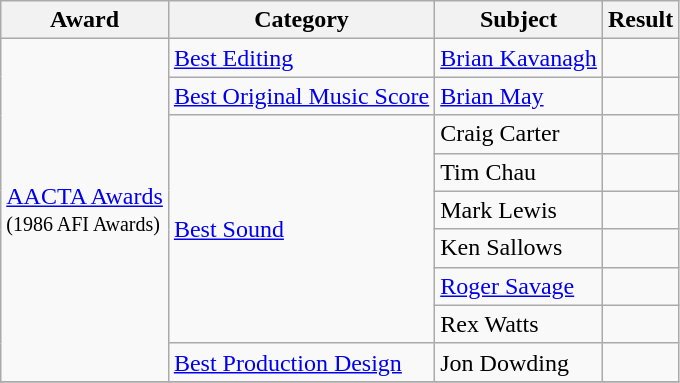<table class="wikitable sortable plainrowheaders">
<tr>
<th>Award</th>
<th>Category</th>
<th>Subject</th>
<th>Result</th>
</tr>
<tr>
<td rowspan=9><a href='#'>AACTA Awards</a> <br><small>(1986 AFI Awards)</small></td>
<td><a href='#'>Best Editing</a></td>
<td><a href='#'>Brian Kavanagh</a></td>
<td></td>
</tr>
<tr>
<td><a href='#'>Best Original Music Score</a></td>
<td><a href='#'>Brian May</a></td>
<td></td>
</tr>
<tr>
<td rowspan=6><a href='#'>Best Sound</a></td>
<td>Craig Carter</td>
<td></td>
</tr>
<tr>
<td>Tim Chau</td>
<td></td>
</tr>
<tr>
<td>Mark Lewis</td>
<td></td>
</tr>
<tr>
<td>Ken Sallows</td>
<td></td>
</tr>
<tr>
<td><a href='#'>Roger Savage</a></td>
<td></td>
</tr>
<tr>
<td>Rex Watts</td>
<td></td>
</tr>
<tr>
<td><a href='#'>Best Production Design</a></td>
<td>Jon Dowding</td>
<td></td>
</tr>
<tr>
</tr>
</table>
